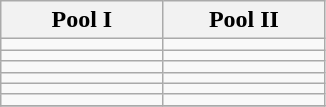<table class="wikitable">
<tr>
<th style="width: 25%;">Pool I</th>
<th style="width: 25%;">Pool II</th>
</tr>
<tr>
<td></td>
<td></td>
</tr>
<tr>
<td></td>
<td></td>
</tr>
<tr>
<td></td>
<td></td>
</tr>
<tr>
<td></td>
<td></td>
</tr>
<tr>
<td></td>
<td></td>
</tr>
<tr>
<td></td>
<td></td>
</tr>
<tr>
</tr>
</table>
